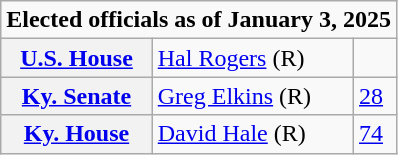<table class=wikitable>
<tr>
<td colspan="3"><strong>Elected officials as of January 3, 2025</strong></td>
</tr>
<tr>
<th scope=row><a href='#'>U.S. House</a></th>
<td><a href='#'>Hal Rogers</a> (R)</td>
<td></td>
</tr>
<tr>
<th scope=row><a href='#'>Ky. Senate</a></th>
<td><a href='#'>Greg Elkins</a> (R)</td>
<td><a href='#'>28</a></td>
</tr>
<tr>
<th scope=row><a href='#'>Ky. House</a></th>
<td><a href='#'>David Hale</a> (R)</td>
<td><a href='#'>74</a></td>
</tr>
</table>
